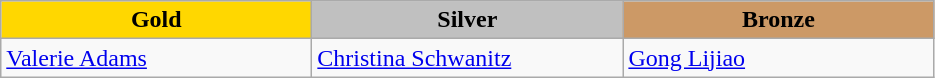<table class="wikitable" style="text-align:left">
<tr align="center">
<td width=200 bgcolor=gold><strong>Gold</strong></td>
<td width=200 bgcolor=silver><strong>Silver</strong></td>
<td width=200 bgcolor=CC9966><strong>Bronze</strong></td>
</tr>
<tr>
<td><a href='#'>Valerie Adams</a><br><em></em></td>
<td><a href='#'>Christina Schwanitz</a><br><em></em></td>
<td><a href='#'>Gong Lijiao</a><br><em></em></td>
</tr>
</table>
